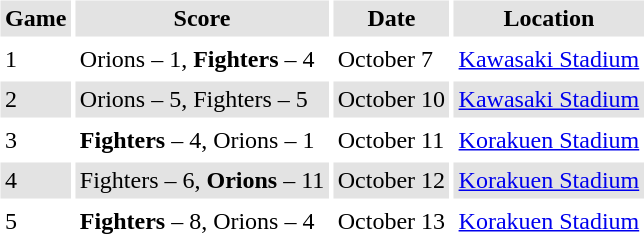<table border="0" cellspacing="3" cellpadding="3">
<tr style="background: #e3e3e3;">
<th>Game</th>
<th>Score</th>
<th>Date</th>
<th>Location</th>
</tr>
<tr>
<td>1</td>
<td>Orions – 1, <strong>Fighters</strong> – 4</td>
<td>October 7</td>
<td><a href='#'>Kawasaki Stadium</a></td>
</tr>
<tr style="background: #e3e3e3;">
<td>2</td>
<td>Orions – 5, Fighters – 5</td>
<td>October 10</td>
<td><a href='#'>Kawasaki Stadium</a></td>
</tr>
<tr>
<td>3</td>
<td><strong>Fighters</strong> – 4, Orions – 1</td>
<td>October 11</td>
<td><a href='#'>Korakuen Stadium</a></td>
</tr>
<tr style="background: #e3e3e3;">
<td>4</td>
<td>Fighters – 6, <strong>Orions</strong> – 11</td>
<td>October 12</td>
<td><a href='#'>Korakuen Stadium</a></td>
</tr>
<tr>
<td>5</td>
<td><strong>Fighters</strong> – 8, Orions – 4</td>
<td>October 13</td>
<td><a href='#'>Korakuen Stadium</a></td>
</tr>
</table>
